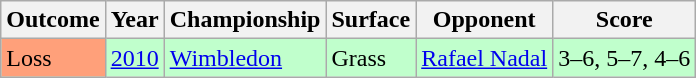<table class="wikitable">
<tr>
<th>Outcome</th>
<th>Year</th>
<th>Championship</th>
<th>Surface</th>
<th>Opponent</th>
<th>Score</th>
</tr>
<tr bgcolor=cvffcc>
<td bgcolor=ffa07a>Loss</td>
<td><a href='#'>2010</a></td>
<td><a href='#'>Wimbledon</a></td>
<td>Grass</td>
<td> <a href='#'>Rafael Nadal</a></td>
<td>3–6, 5–7, 4–6</td>
</tr>
</table>
